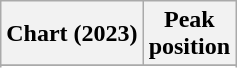<table class="wikitable sortable plainrowheaders" style="text-align:center">
<tr>
<th scope="col">Chart (2023)</th>
<th scope="col">Peak<br> position</th>
</tr>
<tr>
</tr>
<tr>
</tr>
</table>
